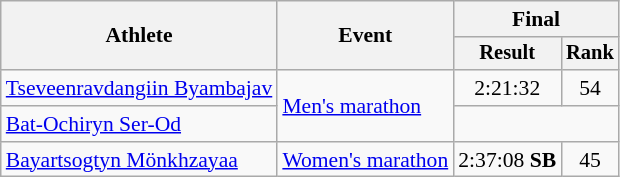<table class="wikitable" style="font-size:90%">
<tr>
<th rowspan="2">Athlete</th>
<th rowspan="2">Event</th>
<th colspan="2">Final</th>
</tr>
<tr style="font-size:95%">
<th>Result</th>
<th>Rank</th>
</tr>
<tr align=center>
<td align=left><a href='#'>Tseveenravdangiin Byambajav</a></td>
<td align=left rowspan="2"><a href='#'>Men's marathon</a></td>
<td>2:21:32</td>
<td>54</td>
</tr>
<tr align=center>
<td align=left><a href='#'>Bat-Ochiryn Ser-Od</a></td>
<td colspan=2></td>
</tr>
<tr align=center>
<td align=left><a href='#'>Bayartsogtyn Mönkhzayaa</a></td>
<td align=left><a href='#'>Women's marathon</a></td>
<td>2:37:08 <strong>SB</strong></td>
<td>45</td>
</tr>
</table>
